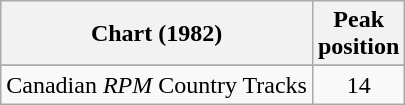<table class="wikitable sortable">
<tr>
<th align="left">Chart (1982)</th>
<th align="center">Peak<br>position</th>
</tr>
<tr>
</tr>
<tr>
<td align="left">Canadian <em>RPM</em> Country Tracks</td>
<td align="center">14</td>
</tr>
</table>
